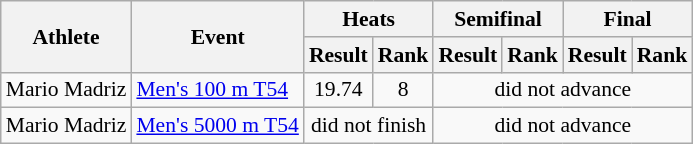<table class=wikitable style="font-size:90%">
<tr>
<th rowspan="2">Athlete</th>
<th rowspan="2">Event</th>
<th colspan="2">Heats</th>
<th colspan="2">Semifinal</th>
<th colspan="2">Final</th>
</tr>
<tr>
<th>Result</th>
<th>Rank</th>
<th>Result</th>
<th>Rank</th>
<th>Result</th>
<th>Rank</th>
</tr>
<tr>
<td>Mario Madriz</td>
<td><a href='#'>Men's 100 m T54</a></td>
<td align="center">19.74</td>
<td align="center">8</td>
<td align="center" colspan="4">did not advance</td>
</tr>
<tr>
<td>Mario Madriz</td>
<td><a href='#'>Men's 5000 m T54</a></td>
<td align="center" colspan="2">did not finish</td>
<td align="center" colspan="4">did not advance</td>
</tr>
</table>
